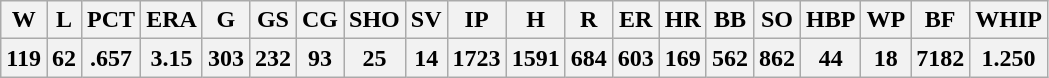<table class="wikitable" style="text-align=: right,">
<tr>
<th>W</th>
<th>L</th>
<th>PCT</th>
<th>ERA</th>
<th>G</th>
<th>GS</th>
<th>CG</th>
<th>SHO</th>
<th>SV</th>
<th>IP</th>
<th>H</th>
<th>R</th>
<th>ER</th>
<th>HR</th>
<th>BB</th>
<th>SO</th>
<th>HBP</th>
<th>WP</th>
<th>BF</th>
<th>WHIP</th>
</tr>
<tr>
<th>119</th>
<th>62</th>
<th>.657</th>
<th>3.15</th>
<th>303</th>
<th>232</th>
<th>93</th>
<th>25</th>
<th>14</th>
<th>1723</th>
<th>1591</th>
<th>684</th>
<th>603</th>
<th>169</th>
<th>562</th>
<th>862</th>
<th>44</th>
<th>18</th>
<th>7182</th>
<th>1.250</th>
</tr>
</table>
